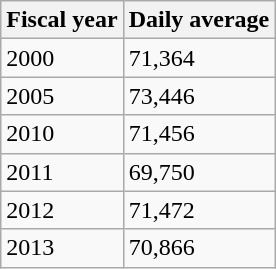<table class="wikitable">
<tr>
<th>Fiscal year</th>
<th>Daily average</th>
</tr>
<tr>
<td>2000</td>
<td>71,364</td>
</tr>
<tr>
<td>2005</td>
<td>73,446</td>
</tr>
<tr>
<td>2010</td>
<td>71,456</td>
</tr>
<tr>
<td>2011</td>
<td>69,750</td>
</tr>
<tr>
<td>2012</td>
<td>71,472</td>
</tr>
<tr>
<td>2013</td>
<td>70,866</td>
</tr>
</table>
